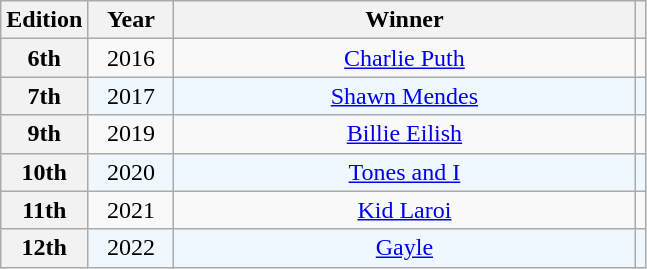<table class="wikitable plainrowheaders" style="text-align: center">
<tr>
<th scope="col" width="50">Edition</th>
<th scope="col" width="50">Year</th>
<th scope="col" width="300">Winner</th>
<th scope="col"></th>
</tr>
<tr>
<th scope="row" style="text-align:center">6th</th>
<td>2016</td>
<td><a href='#'>Charlie Puth</a></td>
<td></td>
</tr>
<tr style="background:#F0F8FF">
<th scope="row" style="text-align:center">7th</th>
<td>2017</td>
<td><a href='#'>Shawn Mendes</a></td>
<td></td>
</tr>
<tr>
<th scope="row" style="text-align:center">9th</th>
<td>2019</td>
<td><a href='#'>Billie Eilish</a></td>
<td></td>
</tr>
<tr style="background:#F0F8FF">
<th scope="row" style="text-align:center">10th</th>
<td>2020</td>
<td><a href='#'>Tones and I</a></td>
<td></td>
</tr>
<tr>
<th scope="row" style="text-align:center">11th</th>
<td>2021</td>
<td><a href='#'>Kid Laroi</a></td>
<td></td>
</tr>
<tr style="background:#F0F8FF">
<th scope="row" style="text-align:center">12th</th>
<td>2022</td>
<td><a href='#'>Gayle</a></td>
<td style="text-align:center"></td>
</tr>
</table>
